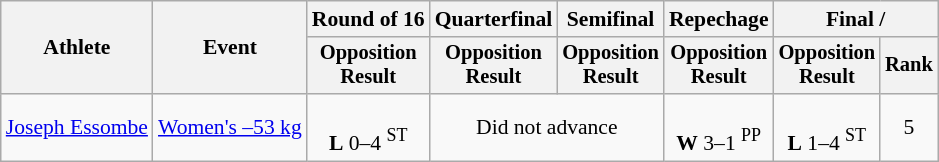<table class="wikitable" style="font-size:90%">
<tr>
<th rowspan=2>Athlete</th>
<th rowspan=2>Event</th>
<th>Round of 16</th>
<th>Quarterfinal</th>
<th>Semifinal</th>
<th>Repechage</th>
<th colspan=2>Final / </th>
</tr>
<tr style="font-size: 95%">
<th>Opposition<br>Result</th>
<th>Opposition<br>Result</th>
<th>Opposition<br>Result</th>
<th>Opposition<br>Result</th>
<th>Opposition<br>Result</th>
<th>Rank</th>
</tr>
<tr align=center>
<td align=left><a href='#'>Joseph Essombe</a></td>
<td align=left><a href='#'>Women's –53 kg</a></td>
<td><br><strong>L</strong> 0–4 <sup>ST</sup></td>
<td colspan="2">Did not advance</td>
<td><br><strong>W</strong> 3–1 <sup>PP</sup></td>
<td><br><strong>L</strong> 1–4 <sup>ST</sup></td>
<td>5</td>
</tr>
</table>
